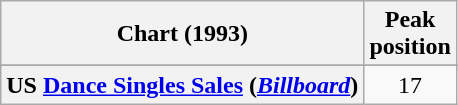<table class="wikitable sortable plainrowheaders" style="text-align:center">
<tr>
<th scope="col">Chart (1993)</th>
<th scope="col">Peak<br>position</th>
</tr>
<tr>
</tr>
<tr>
</tr>
<tr>
<th scope="row">US <a href='#'>Dance Singles Sales</a> (<em><a href='#'>Billboard</a></em>)</th>
<td>17</td>
</tr>
</table>
